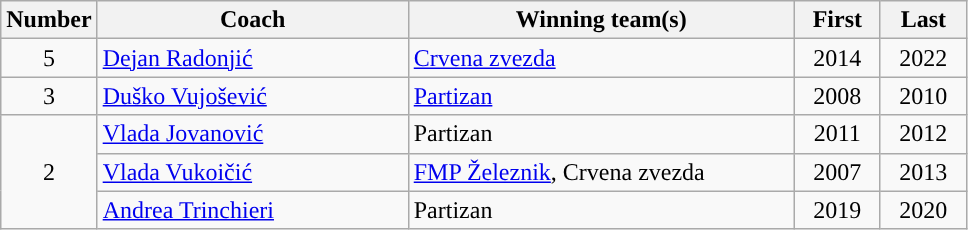<table class="wikitable">
<tr>
<th>Number</th>
<th style="width:200px">Coach</th>
<th style="width:250px">Winning team(s)</th>
<th style="width:50px">First</th>
<th style="width:50px">Last</th>
</tr>
<tr>
<td style="text-align:center;">5</td>
<td> <a href='#'>Dejan Radonjić</a></td>
<td><a href='#'>Crvena zvezda</a></td>
<td style="text-align:center;">2014</td>
<td style="text-align:center;">2022</td>
</tr>
<tr>
<td style="text-align:center;">3</td>
<td> <a href='#'>Duško Vujošević</a></td>
<td><a href='#'>Partizan</a></td>
<td style="text-align:center;">2008</td>
<td style="text-align:center;">2010</td>
</tr>
<tr>
<td rowspan="3" style="text-align:center;">2</td>
<td> <a href='#'>Vlada Jovanović</a></td>
<td>Partizan</td>
<td style="text-align:center;">2011</td>
<td style="text-align:center;">2012</td>
</tr>
<tr>
<td> <a href='#'>Vlada Vukoičić</a></td>
<td><a href='#'>FMP Železnik</a>, Crvena zvezda</td>
<td style="text-align:center;">2007</td>
<td style="text-align:center;">2013</td>
</tr>
<tr>
<td> <a href='#'>Andrea Trinchieri</a></td>
<td>Partizan</td>
<td style="text-align:center;">2019</td>
<td style="text-align:center;">2020</td>
</tr>
</table>
